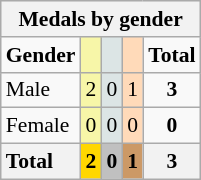<table class="wikitable" style="text-align:center;font-size:90%">
<tr style="background:#efefef;">
<th colspan=7>Medals by gender</th>
</tr>
<tr>
<td><strong>Gender</strong></td>
<td bgcolor=#f7f6a8></td>
<td bgcolor=#dce5e5></td>
<td bgcolor=#ffdab9></td>
<td><strong>Total</strong></td>
</tr>
<tr>
<td style="text-align:left;">Male</td>
<td style="background:#F7F6A8;">2</td>
<td style="background:#DCE5E5;">0</td>
<td style="background:#FFDAB9;">1</td>
<td><strong>3</strong></td>
</tr>
<tr>
<td style="text-align:left;">Female</td>
<td style="background:#F7F6A8;">0</td>
<td style="background:#DCE5E5;">0</td>
<td style="background:#FFDAB9;">0</td>
<td><strong>0</strong></td>
</tr>
<tr>
<th style="text-align:left;">Total</th>
<th style="background:gold;">2</th>
<th style="background:silver;">0</th>
<th style="background:#c96;">1</th>
<th>3</th>
</tr>
</table>
